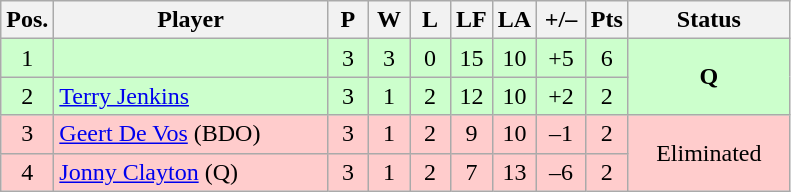<table class="wikitable" style="text-align:center; margin: 1em auto 1em auto, align:left">
<tr>
<th width=20>Pos.</th>
<th width=175>Player</th>
<th width=20>P</th>
<th width=20>W</th>
<th width=20>L</th>
<th width=20>LF</th>
<th width=20>LA</th>
<th width=25>+/–</th>
<th width=20>Pts</th>
<th width=100>Status</th>
</tr>
<tr style="background:#CCFFCC;">
<td>1</td>
<td style="text-align:left;"></td>
<td>3</td>
<td>3</td>
<td>0</td>
<td>15</td>
<td>10</td>
<td>+5</td>
<td>6</td>
<td rowspan=2><strong>Q</strong></td>
</tr>
<tr style="background:#CCFFCC;">
<td>2</td>
<td style="text-align:left;"> <a href='#'>Terry Jenkins</a></td>
<td>3</td>
<td>1</td>
<td>2</td>
<td>12</td>
<td>10</td>
<td>+2</td>
<td>2</td>
</tr>
<tr style="background:#FFCCCC;">
<td>3</td>
<td style="text-align:left;"> <a href='#'>Geert De Vos</a> (BDO)</td>
<td>3</td>
<td>1</td>
<td>2</td>
<td>9</td>
<td>10</td>
<td>–1</td>
<td>2</td>
<td rowspan=2>Eliminated</td>
</tr>
<tr style="background:#FFCCCC;">
<td>4</td>
<td style="text-align:left;"> <a href='#'>Jonny Clayton</a> (Q)</td>
<td>3</td>
<td>1</td>
<td>2</td>
<td>7</td>
<td>13</td>
<td>–6</td>
<td>2</td>
</tr>
</table>
